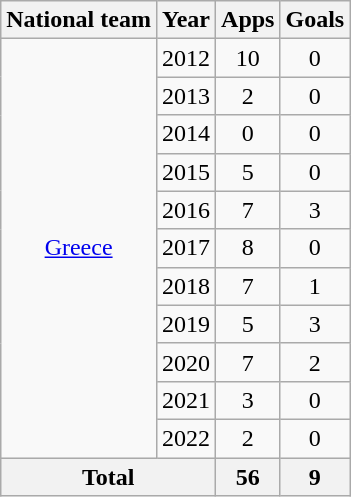<table class=wikitable style=text-align:center>
<tr>
<th>National team</th>
<th>Year</th>
<th>Apps</th>
<th>Goals</th>
</tr>
<tr>
<td rowspan=11><a href='#'>Greece</a></td>
<td>2012</td>
<td>10</td>
<td>0</td>
</tr>
<tr>
<td>2013</td>
<td>2</td>
<td>0</td>
</tr>
<tr>
<td>2014</td>
<td>0</td>
<td>0</td>
</tr>
<tr>
<td>2015</td>
<td>5</td>
<td>0</td>
</tr>
<tr>
<td>2016</td>
<td>7</td>
<td>3</td>
</tr>
<tr>
<td>2017</td>
<td>8</td>
<td>0</td>
</tr>
<tr>
<td>2018</td>
<td>7</td>
<td>1</td>
</tr>
<tr>
<td>2019</td>
<td>5</td>
<td>3</td>
</tr>
<tr>
<td>2020</td>
<td>7</td>
<td>2</td>
</tr>
<tr>
<td>2021</td>
<td>3</td>
<td>0</td>
</tr>
<tr>
<td>2022</td>
<td>2</td>
<td>0</td>
</tr>
<tr>
<th colspan=2>Total</th>
<th>56</th>
<th>9</th>
</tr>
</table>
